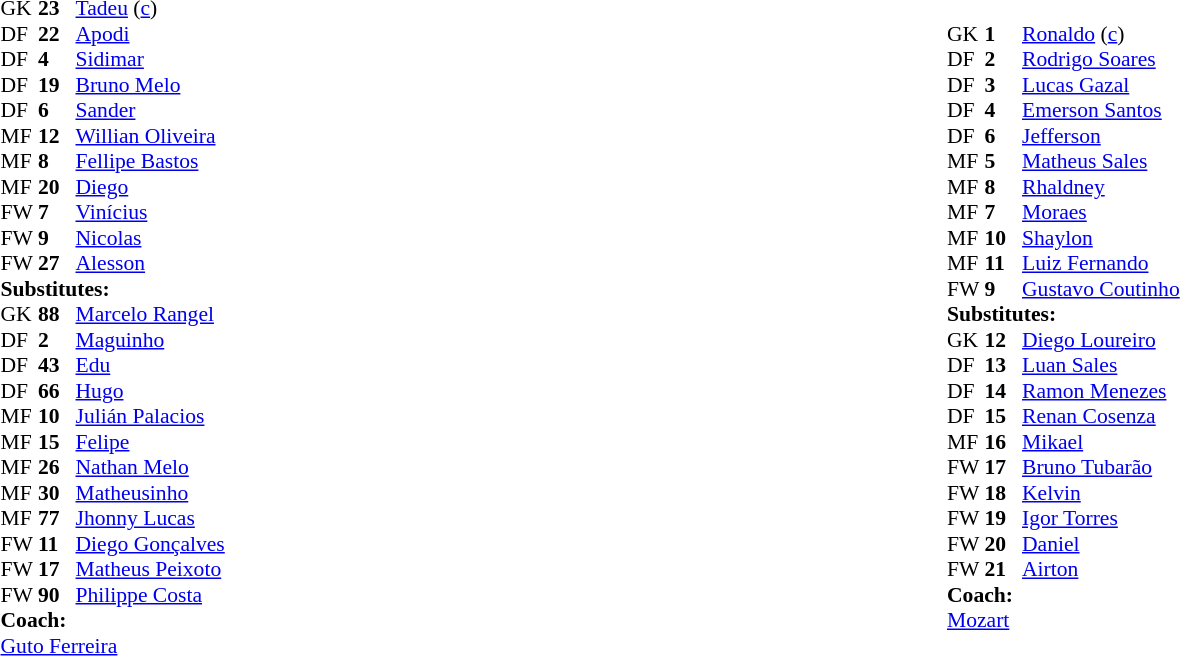<table width="100%">
<tr>
<td vstyle="text-align:top" width="40%"><br><table style="font-size:90%" cellspacing="0" cellpadding="0">
<tr>
<th width=25></th>
<th width=25></th>
</tr>
<tr>
<td>GK</td>
<td><strong>23</strong></td>
<td> <a href='#'>Tadeu</a> (<a href='#'>c</a>)</td>
<td></td>
</tr>
<tr>
<td>DF</td>
<td><strong>22</strong></td>
<td> <a href='#'>Apodi</a></td>
<td></td>
<td></td>
</tr>
<tr>
<td>DF</td>
<td><strong>4</strong></td>
<td> <a href='#'>Sidimar</a></td>
<td></td>
</tr>
<tr>
<td>DF</td>
<td><strong>19</strong></td>
<td> <a href='#'>Bruno Melo</a></td>
<td></td>
</tr>
<tr>
<td>DF</td>
<td><strong>6</strong></td>
<td> <a href='#'>Sander</a></td>
<td></td>
<td></td>
</tr>
<tr>
<td>MF</td>
<td><strong>12</strong></td>
<td> <a href='#'>Willian Oliveira</a></td>
<td></td>
<td></td>
</tr>
<tr>
<td>MF</td>
<td><strong>8</strong></td>
<td> <a href='#'>Fellipe Bastos</a></td>
<td></td>
</tr>
<tr>
<td>MF</td>
<td><strong>20</strong></td>
<td> <a href='#'>Diego</a></td>
</tr>
<tr>
<td>FW</td>
<td><strong>7</strong></td>
<td> <a href='#'>Vinícius</a></td>
<td></td>
</tr>
<tr>
<td>FW</td>
<td><strong>9</strong></td>
<td> <a href='#'>Nicolas</a></td>
<td></td>
<td></td>
</tr>
<tr>
<td>FW</td>
<td><strong>27</strong></td>
<td> <a href='#'>Alesson</a></td>
<td></td>
<td></td>
</tr>
<tr>
<td colspan=3><strong>Substitutes:</strong></td>
</tr>
<tr>
<td>GK</td>
<td><strong>88</strong></td>
<td> <a href='#'>Marcelo Rangel</a></td>
</tr>
<tr>
<td>DF</td>
<td><strong>2</strong></td>
<td> <a href='#'>Maguinho</a></td>
<td></td>
<td></td>
</tr>
<tr>
<td>DF</td>
<td><strong>43</strong></td>
<td> <a href='#'>Edu</a></td>
</tr>
<tr>
<td>DF</td>
<td><strong>66</strong></td>
<td> <a href='#'>Hugo</a></td>
<td></td>
<td></td>
</tr>
<tr>
<td>MF</td>
<td><strong>10</strong></td>
<td> <a href='#'>Julián Palacios</a></td>
<td></td>
<td></td>
</tr>
<tr>
<td>MF</td>
<td><strong>15</strong></td>
<td> <a href='#'>Felipe</a></td>
</tr>
<tr>
<td>MF</td>
<td><strong>26</strong></td>
<td> <a href='#'>Nathan Melo</a></td>
</tr>
<tr>
<td>MF</td>
<td><strong>30</strong></td>
<td> <a href='#'>Matheusinho</a></td>
</tr>
<tr>
<td>MF</td>
<td><strong>77</strong></td>
<td> <a href='#'>Jhonny Lucas</a></td>
</tr>
<tr>
<td>FW</td>
<td><strong>11</strong></td>
<td> <a href='#'>Diego Gonçalves</a></td>
<td></td>
<td></td>
</tr>
<tr>
<td>FW</td>
<td><strong>17</strong></td>
<td> <a href='#'>Matheus Peixoto</a></td>
<td></td>
<td></td>
</tr>
<tr>
<td>FW</td>
<td><strong>90</strong></td>
<td> <a href='#'>Philippe Costa</a></td>
</tr>
<tr>
<td colspan=3><strong>Coach:</strong></td>
</tr>
<tr>
<td colspan=4> <a href='#'>Guto Ferreira</a></td>
</tr>
</table>
</td>
<td vstyle="text-align:top" width="40%"><br><table style="font-size:90%" cellspacing="0" cellpadding="0">
<tr>
<th width=25></th>
<th width=25></th>
</tr>
<tr>
<td>GK</td>
<td><strong>1</strong></td>
<td> <a href='#'>Ronaldo</a> (<a href='#'>c</a>)</td>
</tr>
<tr>
<td>DF</td>
<td><strong>2</strong></td>
<td> <a href='#'>Rodrigo Soares</a></td>
</tr>
<tr>
<td>DF</td>
<td><strong>3</strong></td>
<td> <a href='#'>Lucas Gazal</a></td>
</tr>
<tr>
<td>DF</td>
<td><strong>4</strong></td>
<td> <a href='#'>Emerson Santos</a></td>
<td></td>
</tr>
<tr>
<td>DF</td>
<td><strong>6</strong></td>
<td> <a href='#'>Jefferson</a></td>
<td></td>
</tr>
<tr>
<td>MF</td>
<td><strong>5</strong></td>
<td> <a href='#'>Matheus Sales</a></td>
</tr>
<tr>
<td>MF</td>
<td><strong>8</strong></td>
<td> <a href='#'>Rhaldney</a></td>
<td></td>
</tr>
<tr>
<td>MF</td>
<td><strong>7</strong></td>
<td> <a href='#'>Moraes</a></td>
<td></td>
<td></td>
</tr>
<tr>
<td>MF</td>
<td><strong>10</strong></td>
<td> <a href='#'>Shaylon</a></td>
<td></td>
<td></td>
</tr>
<tr>
<td>MF</td>
<td><strong>11</strong></td>
<td> <a href='#'>Luiz Fernando</a></td>
<td></td>
<td></td>
</tr>
<tr>
<td>FW</td>
<td><strong>9</strong></td>
<td> <a href='#'>Gustavo Coutinho</a></td>
<td></td>
<td></td>
</tr>
<tr>
<td colspan=3><strong>Substitutes:</strong></td>
</tr>
<tr>
<td>GK</td>
<td><strong>12</strong></td>
<td> <a href='#'>Diego Loureiro</a></td>
</tr>
<tr>
<td>DF</td>
<td><strong>13</strong></td>
<td> <a href='#'>Luan Sales</a></td>
</tr>
<tr>
<td>DF</td>
<td><strong>14</strong></td>
<td> <a href='#'>Ramon Menezes</a></td>
<td></td>
<td></td>
</tr>
<tr>
<td>DF</td>
<td><strong>15</strong></td>
<td> <a href='#'>Renan Cosenza</a></td>
</tr>
<tr>
<td>MF</td>
<td><strong>16</strong></td>
<td> <a href='#'>Mikael</a></td>
</tr>
<tr>
<td>FW</td>
<td><strong>17</strong></td>
<td> <a href='#'>Bruno Tubarão</a></td>
<td></td>
<td></td>
</tr>
<tr>
<td>FW</td>
<td><strong>18</strong></td>
<td> <a href='#'>Kelvin</a></td>
</tr>
<tr>
<td>FW</td>
<td><strong>19</strong></td>
<td> <a href='#'>Igor Torres</a></td>
<td></td>
<td></td>
</tr>
<tr>
<td>FW</td>
<td><strong>20</strong></td>
<td> <a href='#'>Daniel</a></td>
</tr>
<tr>
<td>FW</td>
<td><strong>21</strong></td>
<td> <a href='#'>Airton</a></td>
<td></td>
<td></td>
</tr>
<tr>
<td></td>
</tr>
<tr>
<td></td>
</tr>
<tr>
<td colspan=3><strong>Coach:</strong></td>
</tr>
<tr>
<td colspan=4> <a href='#'>Mozart</a></td>
</tr>
</table>
</td>
</tr>
</table>
